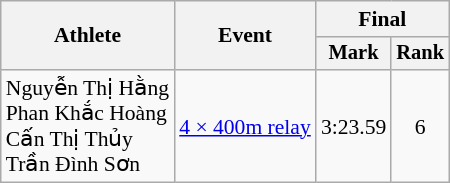<table class=wikitable style=font-size:90%;text-align:center>
<tr>
<th rowspan=2>Athlete</th>
<th rowspan=2>Event</th>
<th colspan=2>Final</th>
</tr>
<tr style="font-size:95%">
<th>Mark</th>
<th>Rank</th>
</tr>
<tr>
<td align=left>Nguyễn Thị Hằng<br>Phan Khắc Hoàng<br>Cấn Thị Thủy<br>Trần Đình Sơn</td>
<td align=left><a href='#'>4 × 400m relay</a></td>
<td>3:23.59</td>
<td>6</td>
</tr>
</table>
